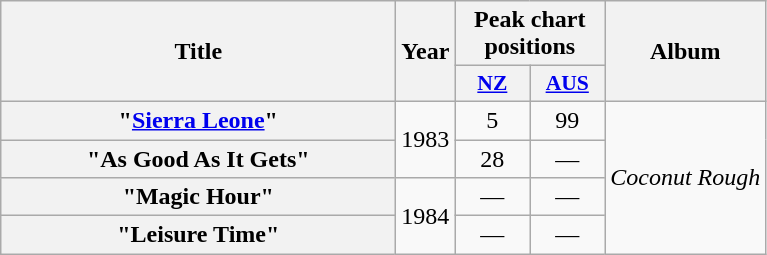<table class="wikitable plainrowheaders" style="text-align:center;" border="1">
<tr>
<th scope="col" rowspan="2" style="width:16em;">Title</th>
<th scope="col" rowspan="2">Year</th>
<th scope="col" colspan="2">Peak chart positions</th>
<th scope="col" rowspan="2">Album</th>
</tr>
<tr>
<th scope="col" style="width:3em;font-size:90%;"><a href='#'>NZ</a><br></th>
<th scope="col" style="width:3em;font-size:90%;"><a href='#'>AUS</a><br></th>
</tr>
<tr>
<th scope="row">"<a href='#'>Sierra Leone</a>"</th>
<td rowspan="2">1983</td>
<td>5</td>
<td>99</td>
<td rowspan="4"><em>Coconut Rough</em></td>
</tr>
<tr>
<th scope="row">"As Good As It Gets"</th>
<td>28</td>
<td>—</td>
</tr>
<tr>
<th scope="row">"Magic Hour"</th>
<td rowspan="2">1984</td>
<td>—</td>
<td>—</td>
</tr>
<tr>
<th scope="row">"Leisure Time"</th>
<td>—</td>
<td>—</td>
</tr>
</table>
